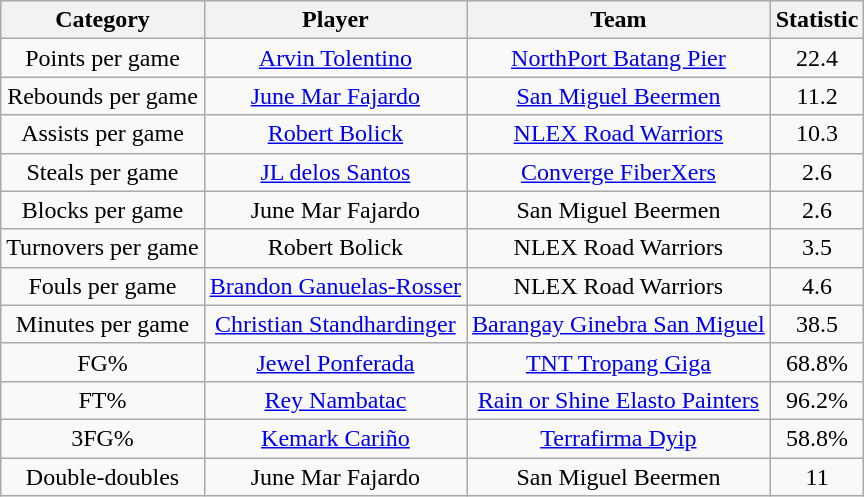<table class="wikitable" style="text-align:center">
<tr>
<th>Category</th>
<th>Player</th>
<th>Team</th>
<th>Statistic</th>
</tr>
<tr>
<td>Points per game</td>
<td><a href='#'>Arvin Tolentino</a></td>
<td><a href='#'>NorthPort Batang Pier</a></td>
<td>22.4</td>
</tr>
<tr>
<td>Rebounds per game</td>
<td><a href='#'>June Mar Fajardo</a></td>
<td><a href='#'>San Miguel Beermen</a></td>
<td>11.2</td>
</tr>
<tr>
<td>Assists per game</td>
<td><a href='#'>Robert Bolick</a></td>
<td><a href='#'>NLEX Road Warriors</a></td>
<td>10.3</td>
</tr>
<tr>
<td>Steals per game</td>
<td><a href='#'>JL delos Santos</a></td>
<td><a href='#'>Converge FiberXers</a></td>
<td>2.6</td>
</tr>
<tr>
<td>Blocks per game</td>
<td>June Mar Fajardo</td>
<td>San Miguel Beermen</td>
<td>2.6</td>
</tr>
<tr>
<td>Turnovers per game</td>
<td>Robert Bolick</td>
<td>NLEX Road Warriors</td>
<td>3.5</td>
</tr>
<tr>
<td>Fouls per game</td>
<td><a href='#'>Brandon Ganuelas-Rosser</a></td>
<td>NLEX Road Warriors</td>
<td>4.6</td>
</tr>
<tr>
<td>Minutes per game</td>
<td><a href='#'>Christian Standhardinger</a></td>
<td><a href='#'>Barangay Ginebra San Miguel</a></td>
<td>38.5</td>
</tr>
<tr>
<td>FG%</td>
<td><a href='#'>Jewel Ponferada</a></td>
<td><a href='#'>TNT Tropang Giga</a></td>
<td>68.8%</td>
</tr>
<tr>
<td>FT%</td>
<td><a href='#'>Rey Nambatac</a></td>
<td><a href='#'>Rain or Shine Elasto Painters</a></td>
<td>96.2%</td>
</tr>
<tr>
<td>3FG%</td>
<td><a href='#'>Kemark Cariño</a></td>
<td><a href='#'>Terrafirma Dyip</a></td>
<td>58.8%</td>
</tr>
<tr>
<td>Double-doubles</td>
<td>June Mar Fajardo</td>
<td>San Miguel Beermen</td>
<td>11</td>
</tr>
</table>
